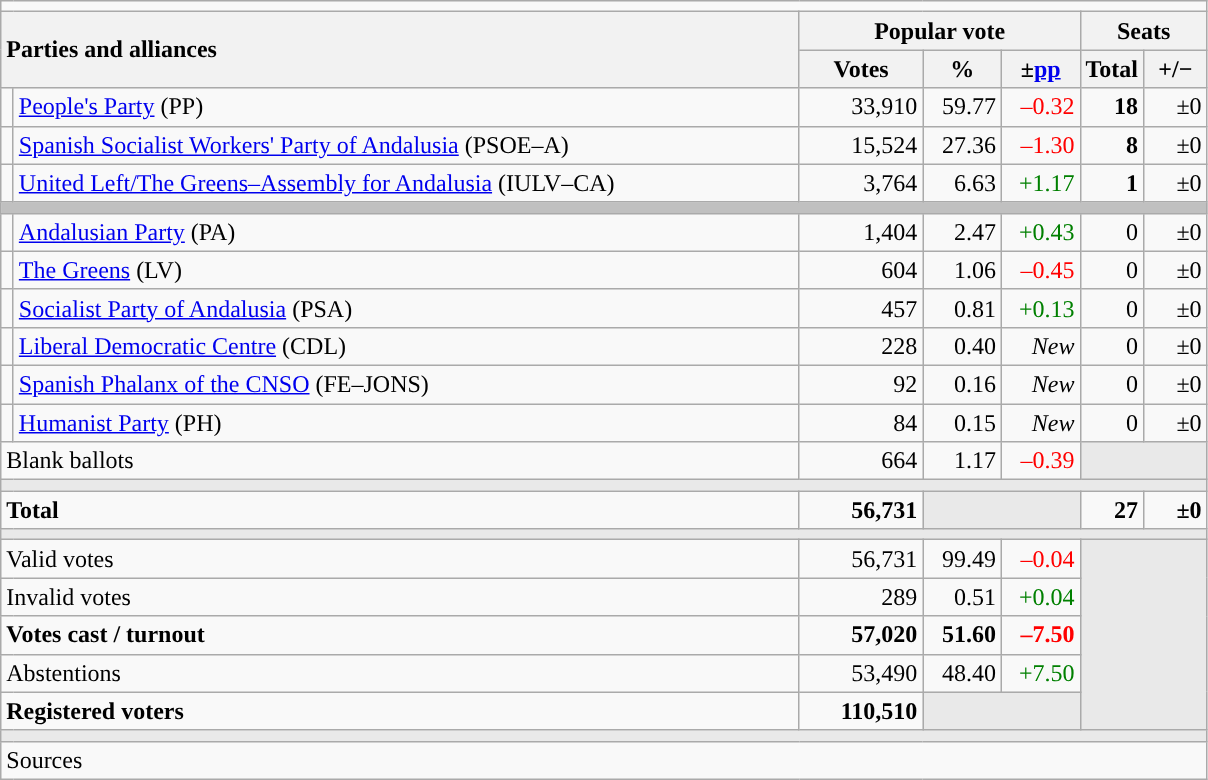<table class="wikitable" style="text-align:right;">
<tr>
<td colspan="7"></td>
</tr>
<tr>
<th style="text-align:left;" rowspan="2" colspan="2" width="525">Parties and alliances</th>
<th colspan="3">Popular vote</th>
<th colspan="2">Seats</th>
</tr>
<tr>
<th width="75">Votes</th>
<th width="45">%</th>
<th width="45">±<a href='#'>pp</a></th>
<th width="35">Total</th>
<th width="35">+/−</th>
</tr>
<tr>
<td width="1" style="color:inherit;background:"></td>
<td align="left"><a href='#'>People's Party</a> (PP)</td>
<td>33,910</td>
<td>59.77</td>
<td style="color:red;">–0.32</td>
<td><strong>18</strong></td>
<td>±0</td>
</tr>
<tr>
<td style="color:inherit;background:"></td>
<td align="left"><a href='#'>Spanish Socialist Workers' Party of Andalusia</a> (PSOE–A)</td>
<td>15,524</td>
<td>27.36</td>
<td style="color:red;">–1.30</td>
<td><strong>8</strong></td>
<td>±0</td>
</tr>
<tr>
<td style="color:inherit;background:"></td>
<td align="left"><a href='#'>United Left/The Greens–Assembly for Andalusia</a> (IULV–CA)</td>
<td>3,764</td>
<td>6.63</td>
<td style="color:green;">+1.17</td>
<td><strong>1</strong></td>
<td>±0</td>
</tr>
<tr>
<td colspan="7" bgcolor="#C0C0C0"></td>
</tr>
<tr>
<td style="color:inherit;background:"></td>
<td align="left"><a href='#'>Andalusian Party</a> (PA)</td>
<td>1,404</td>
<td>2.47</td>
<td style="color:green;">+0.43</td>
<td>0</td>
<td>±0</td>
</tr>
<tr>
<td style="color:inherit;background:"></td>
<td align="left"><a href='#'>The Greens</a> (LV)</td>
<td>604</td>
<td>1.06</td>
<td style="color:red;">–0.45</td>
<td>0</td>
<td>±0</td>
</tr>
<tr>
<td style="color:inherit;background:"></td>
<td align="left"><a href='#'>Socialist Party of Andalusia</a> (PSA)</td>
<td>457</td>
<td>0.81</td>
<td style="color:green;">+0.13</td>
<td>0</td>
<td>±0</td>
</tr>
<tr>
<td style="color:inherit;background:"></td>
<td align="left"><a href='#'>Liberal Democratic Centre</a> (CDL)</td>
<td>228</td>
<td>0.40</td>
<td><em>New</em></td>
<td>0</td>
<td>±0</td>
</tr>
<tr>
<td style="color:inherit;background:"></td>
<td align="left"><a href='#'>Spanish Phalanx of the CNSO</a> (FE–JONS)</td>
<td>92</td>
<td>0.16</td>
<td><em>New</em></td>
<td>0</td>
<td>±0</td>
</tr>
<tr>
<td style="color:inherit;background:"></td>
<td align="left"><a href='#'>Humanist Party</a> (PH)</td>
<td>84</td>
<td>0.15</td>
<td><em>New</em></td>
<td>0</td>
<td>±0</td>
</tr>
<tr>
<td align="left" colspan="2">Blank ballots</td>
<td>664</td>
<td>1.17</td>
<td style="color:red;">–0.39</td>
<td bgcolor="#E9E9E9" colspan="2"></td>
</tr>
<tr>
<td colspan="7" bgcolor="#E9E9E9"></td>
</tr>
<tr style="font-weight:bold;">
<td align="left" colspan="2">Total</td>
<td>56,731</td>
<td bgcolor="#E9E9E9" colspan="2"></td>
<td>27</td>
<td>±0</td>
</tr>
<tr>
<td colspan="7" bgcolor="#E9E9E9"></td>
</tr>
<tr>
<td align="left" colspan="2">Valid votes</td>
<td>56,731</td>
<td>99.49</td>
<td style="color:red;">–0.04</td>
<td bgcolor="#E9E9E9" colspan="2" rowspan="5"></td>
</tr>
<tr>
<td align="left" colspan="2">Invalid votes</td>
<td>289</td>
<td>0.51</td>
<td style="color:green;">+0.04</td>
</tr>
<tr style="font-weight:bold;">
<td align="left" colspan="2">Votes cast / turnout</td>
<td>57,020</td>
<td>51.60</td>
<td style="color:red;">–7.50</td>
</tr>
<tr>
<td align="left" colspan="2">Abstentions</td>
<td>53,490</td>
<td>48.40</td>
<td style="color:green;">+7.50</td>
</tr>
<tr style="font-weight:bold;">
<td align="left" colspan="2">Registered voters</td>
<td>110,510</td>
<td bgcolor="#E9E9E9" colspan="2"></td>
</tr>
<tr>
<td colspan="7" bgcolor="#E9E9E9"></td>
</tr>
<tr>
<td align="left" colspan="7">Sources</td>
</tr>
</table>
